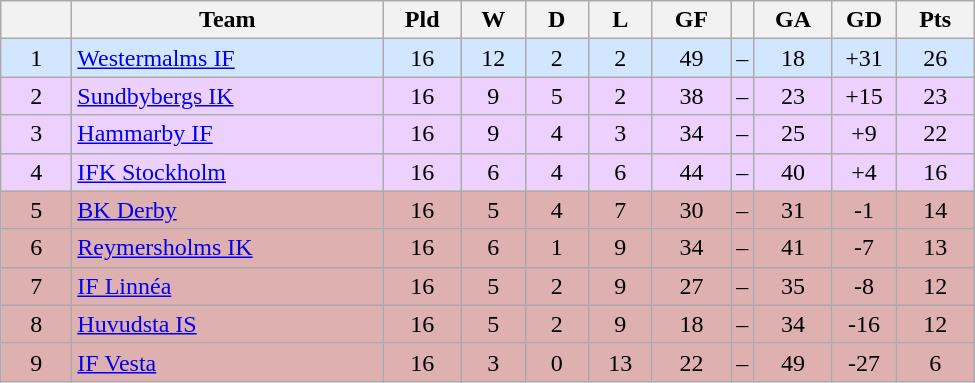<table class="wikitable" style="text-align: center;">
<tr>
<th style="width: 40px;"></th>
<th style="width: 200px;">Team</th>
<th style="width: 45px;">Pld</th>
<th style="width: 35px;">W</th>
<th style="width: 35px;">D</th>
<th style="width: 35px;">L</th>
<th style="width: 45px;">GF</th>
<th></th>
<th style="width: 45px;">GA</th>
<th style="width: 35px;">GD</th>
<th style="width: 45px;">Pts</th>
</tr>
<tr style="background: #d2e6ff">
<td>1</td>
<td style="text-align: left;"><a href='#'>Westermalms IF</a></td>
<td>16</td>
<td>12</td>
<td>2</td>
<td>2</td>
<td>49</td>
<td>–</td>
<td>18</td>
<td>+31</td>
<td>26</td>
</tr>
<tr style="background: #ecd1ff">
<td>2</td>
<td style="text-align: left;"><a href='#'>Sundbybergs IK</a></td>
<td>16</td>
<td>9</td>
<td>5</td>
<td>2</td>
<td>38</td>
<td>–</td>
<td>23</td>
<td>+15</td>
<td>23</td>
</tr>
<tr style="background: #ecd1ff">
<td>3</td>
<td style="text-align: left;"><a href='#'>Hammarby IF</a></td>
<td>16</td>
<td>9</td>
<td>4</td>
<td>3</td>
<td>34</td>
<td>–</td>
<td>25</td>
<td>+9</td>
<td>22</td>
</tr>
<tr style="background: #ecd1ff">
<td>4</td>
<td style="text-align: left;"><a href='#'>IFK Stockholm</a></td>
<td>16</td>
<td>6</td>
<td>4</td>
<td>6</td>
<td>44</td>
<td>–</td>
<td>40</td>
<td>+4</td>
<td>16</td>
</tr>
<tr style="background: #deb0b0">
<td>5</td>
<td style="text-align: left;"><a href='#'>BK Derby</a></td>
<td>16</td>
<td>5</td>
<td>4</td>
<td>7</td>
<td>30</td>
<td>–</td>
<td>31</td>
<td>-1</td>
<td>14</td>
</tr>
<tr style="background: #deb0b0">
<td>6</td>
<td style="text-align: left;"><a href='#'>Reymersholms IK</a></td>
<td>16</td>
<td>6</td>
<td>1</td>
<td>9</td>
<td>34</td>
<td>–</td>
<td>41</td>
<td>-7</td>
<td>13</td>
</tr>
<tr style="background: #deb0b0">
<td>7</td>
<td style="text-align: left;"><a href='#'>IF Linnéa</a></td>
<td>16</td>
<td>5</td>
<td>2</td>
<td>9</td>
<td>27</td>
<td>–</td>
<td>35</td>
<td>-8</td>
<td>12</td>
</tr>
<tr style="background: #deb0b0">
<td>8</td>
<td style="text-align: left;"><a href='#'>Huvudsta IS</a></td>
<td>16</td>
<td>5</td>
<td>2</td>
<td>9</td>
<td>18</td>
<td>–</td>
<td>34</td>
<td>-16</td>
<td>12</td>
</tr>
<tr style="background: #deb0b0">
<td>9</td>
<td style="text-align: left;"><a href='#'>IF Vesta</a></td>
<td>16</td>
<td>3</td>
<td>0</td>
<td>13</td>
<td>22</td>
<td>–</td>
<td>49</td>
<td>-27</td>
<td>6</td>
</tr>
</table>
